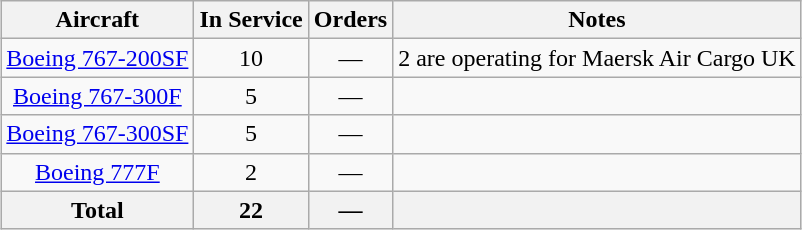<table class="wikitable" style="margin:0.5em auto; text-align:center">
<tr>
<th>Aircraft</th>
<th>In Service</th>
<th>Orders</th>
<th>Notes</th>
</tr>
<tr>
<td><a href='#'>Boeing 767-200SF</a></td>
<td>10</td>
<td>—</td>
<td>2 are operating for Maersk Air Cargo UK</td>
</tr>
<tr>
<td><a href='#'>Boeing 767-300F</a></td>
<td>5</td>
<td>—</td>
<td></td>
</tr>
<tr>
<td><a href='#'>Boeing 767-300SF</a></td>
<td>5</td>
<td>—</td>
<td></td>
</tr>
<tr>
<td><a href='#'>Boeing 777F</a></td>
<td>2</td>
<td>—</td>
<td></td>
</tr>
<tr>
<th>Total</th>
<th>22</th>
<th>—</th>
<th></th>
</tr>
</table>
